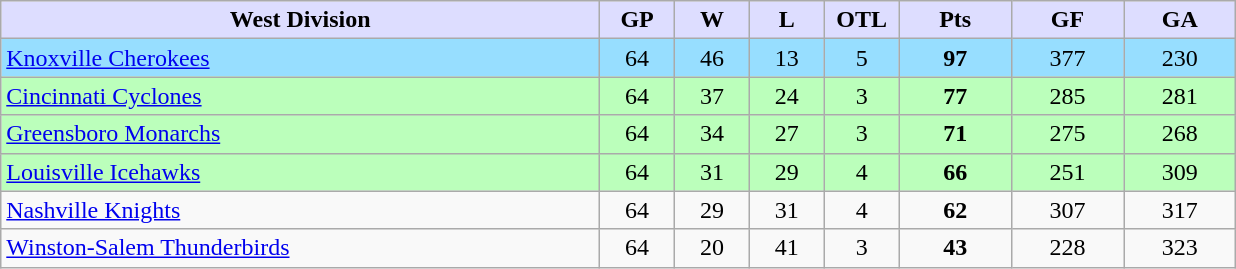<table class="wikitable" style="text-align:center">
<tr>
<th style="background:#ddf; width:40%;">West Division</th>
<th style="background:#ddf; width:5%;">GP</th>
<th style="background:#ddf; width:5%;">W</th>
<th style="background:#ddf; width:5%;">L</th>
<th style="background:#ddf; width:5%;">OTL</th>
<th style="background:#ddf; width:7.5%;">Pts</th>
<th style="background:#ddf; width:7.5%;">GF</th>
<th style="background:#ddf; width:7.5%;">GA</th>
</tr>
<tr style="background:#97deff;">
<td align=left><a href='#'>Knoxville Cherokees</a></td>
<td>64</td>
<td>46</td>
<td>13</td>
<td>5</td>
<td><strong>97</strong></td>
<td>377</td>
<td>230</td>
</tr>
<tr style="background:#bfb;">
<td align=left><a href='#'>Cincinnati Cyclones</a></td>
<td>64</td>
<td>37</td>
<td>24</td>
<td>3</td>
<td><strong>77</strong></td>
<td>285</td>
<td>281</td>
</tr>
<tr style="background:#bfb;">
<td align=left><a href='#'>Greensboro Monarchs</a></td>
<td>64</td>
<td>34</td>
<td>27</td>
<td>3</td>
<td><strong>71</strong></td>
<td>275</td>
<td>268</td>
</tr>
<tr style="background:#bfb;">
<td align=left><a href='#'>Louisville Icehawks</a></td>
<td>64</td>
<td>31</td>
<td>29</td>
<td>4</td>
<td><strong>66</strong></td>
<td>251</td>
<td>309</td>
</tr>
<tr>
<td align=left><a href='#'>Nashville Knights</a></td>
<td>64</td>
<td>29</td>
<td>31</td>
<td>4</td>
<td><strong>62</strong></td>
<td>307</td>
<td>317</td>
</tr>
<tr>
<td align=left><a href='#'>Winston-Salem Thunderbirds</a></td>
<td>64</td>
<td>20</td>
<td>41</td>
<td>3</td>
<td><strong>43</strong></td>
<td>228</td>
<td>323</td>
</tr>
</table>
